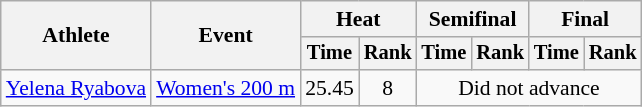<table class=wikitable style="font-size:90%">
<tr>
<th rowspan="2">Athlete</th>
<th rowspan="2">Event</th>
<th colspan="2">Heat</th>
<th colspan="2">Semifinal</th>
<th colspan="2">Final</th>
</tr>
<tr style="font-size:95%">
<th>Time</th>
<th>Rank</th>
<th>Time</th>
<th>Rank</th>
<th>Time</th>
<th>Rank</th>
</tr>
<tr align=center>
<td align=left><a href='#'>Yelena Ryabova</a></td>
<td align=left><a href='#'>Women's 200 m</a></td>
<td>25.45</td>
<td>8</td>
<td colspan=4>Did not advance</td>
</tr>
</table>
